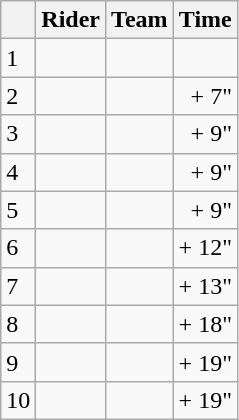<table class="wikitable">
<tr>
<th></th>
<th>Rider</th>
<th>Team</th>
<th>Time</th>
</tr>
<tr>
<td>1</td>
<td> </td>
<td></td>
<td align="right"></td>
</tr>
<tr>
<td>2</td>
<td></td>
<td></td>
<td align="right">+ 7"</td>
</tr>
<tr>
<td>3</td>
<td></td>
<td></td>
<td align="right">+ 9"</td>
</tr>
<tr>
<td>4</td>
<td></td>
<td></td>
<td align="right">+ 9"</td>
</tr>
<tr>
<td>5</td>
<td></td>
<td></td>
<td align="right">+ 9"</td>
</tr>
<tr>
<td>6</td>
<td></td>
<td></td>
<td align="right">+ 12"</td>
</tr>
<tr>
<td>7</td>
<td> </td>
<td></td>
<td align="right">+ 13"</td>
</tr>
<tr>
<td>8</td>
<td></td>
<td></td>
<td align="right">+ 18"</td>
</tr>
<tr>
<td>9</td>
<td></td>
<td></td>
<td align="right">+ 19"</td>
</tr>
<tr>
<td>10</td>
<td></td>
<td></td>
<td align="right">+ 19"</td>
</tr>
</table>
